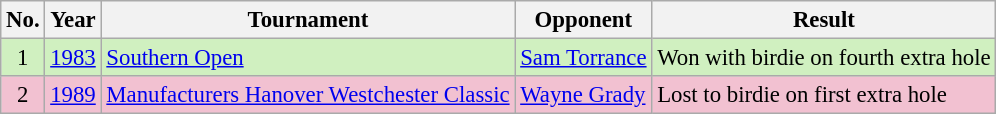<table class="wikitable" style="font-size:95%;">
<tr>
<th>No.</th>
<th>Year</th>
<th>Tournament</th>
<th>Opponent</th>
<th>Result</th>
</tr>
<tr style="background:#D0F0C0;">
<td align=center>1</td>
<td><a href='#'>1983</a></td>
<td><a href='#'>Southern Open</a></td>
<td> <a href='#'>Sam Torrance</a></td>
<td>Won with birdie on fourth extra hole</td>
</tr>
<tr style="background:#F2C1D1;">
<td align=center>2</td>
<td><a href='#'>1989</a></td>
<td><a href='#'>Manufacturers Hanover Westchester Classic</a></td>
<td> <a href='#'>Wayne Grady</a></td>
<td>Lost to birdie on first extra hole</td>
</tr>
</table>
